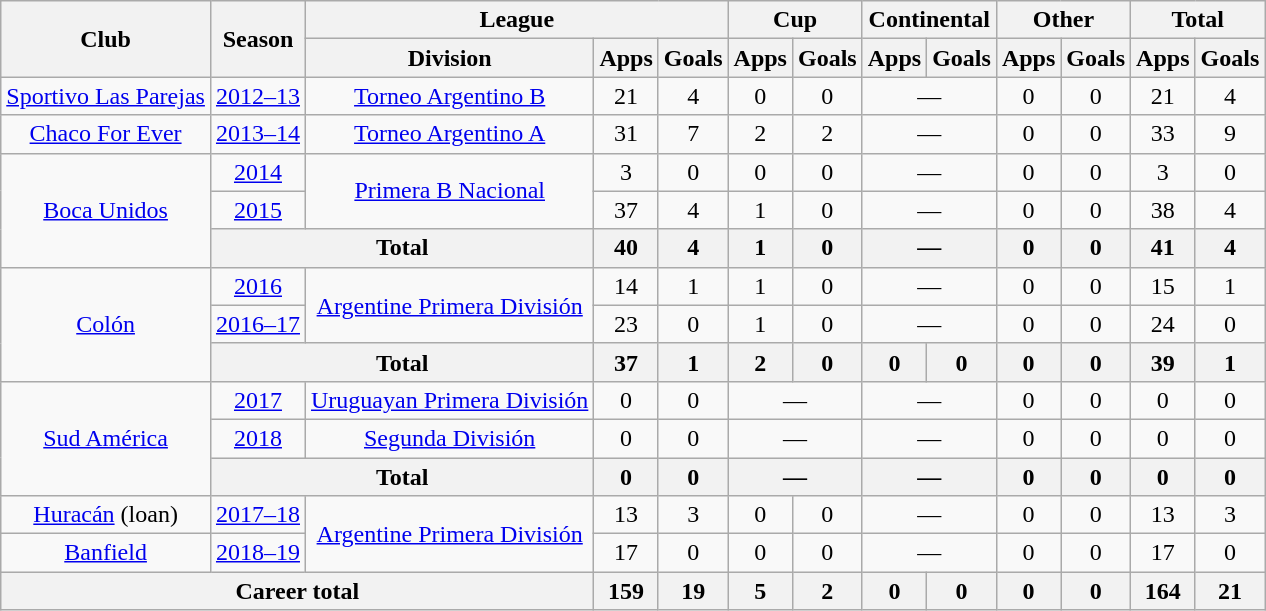<table class="wikitable" style="text-align:center">
<tr>
<th rowspan="2">Club</th>
<th rowspan="2">Season</th>
<th colspan="3">League</th>
<th colspan="2">Cup</th>
<th colspan="2">Continental</th>
<th colspan="2">Other</th>
<th colspan="2">Total</th>
</tr>
<tr>
<th>Division</th>
<th>Apps</th>
<th>Goals</th>
<th>Apps</th>
<th>Goals</th>
<th>Apps</th>
<th>Goals</th>
<th>Apps</th>
<th>Goals</th>
<th>Apps</th>
<th>Goals</th>
</tr>
<tr>
<td rowspan="1"><a href='#'>Sportivo Las Parejas</a></td>
<td><a href='#'>2012–13</a></td>
<td rowspan="1"><a href='#'>Torneo Argentino B</a></td>
<td>21</td>
<td>4</td>
<td>0</td>
<td>0</td>
<td colspan="2">—</td>
<td>0</td>
<td>0</td>
<td>21</td>
<td>4</td>
</tr>
<tr>
<td rowspan="1"><a href='#'>Chaco For Ever</a></td>
<td><a href='#'>2013–14</a></td>
<td rowspan="1"><a href='#'>Torneo Argentino A</a></td>
<td>31</td>
<td>7</td>
<td>2</td>
<td>2</td>
<td colspan="2">—</td>
<td>0</td>
<td>0</td>
<td>33</td>
<td>9</td>
</tr>
<tr>
<td rowspan="3"><a href='#'>Boca Unidos</a></td>
<td><a href='#'>2014</a></td>
<td rowspan="2"><a href='#'>Primera B Nacional</a></td>
<td>3</td>
<td>0</td>
<td>0</td>
<td>0</td>
<td colspan="2">—</td>
<td>0</td>
<td>0</td>
<td>3</td>
<td>0</td>
</tr>
<tr>
<td><a href='#'>2015</a></td>
<td>37</td>
<td>4</td>
<td>1</td>
<td>0</td>
<td colspan="2">—</td>
<td>0</td>
<td>0</td>
<td>38</td>
<td>4</td>
</tr>
<tr>
<th colspan="2">Total</th>
<th>40</th>
<th>4</th>
<th>1</th>
<th>0</th>
<th colspan="2">—</th>
<th>0</th>
<th>0</th>
<th>41</th>
<th>4</th>
</tr>
<tr>
<td rowspan="3"><a href='#'>Colón</a></td>
<td><a href='#'>2016</a></td>
<td rowspan="2"><a href='#'>Argentine Primera División</a></td>
<td>14</td>
<td>1</td>
<td>1</td>
<td>0</td>
<td colspan="2">—</td>
<td>0</td>
<td>0</td>
<td>15</td>
<td>1</td>
</tr>
<tr>
<td><a href='#'>2016–17</a></td>
<td>23</td>
<td>0</td>
<td>1</td>
<td>0</td>
<td colspan="2">—</td>
<td>0</td>
<td>0</td>
<td>24</td>
<td>0</td>
</tr>
<tr>
<th colspan="2">Total</th>
<th>37</th>
<th>1</th>
<th>2</th>
<th>0</th>
<th>0</th>
<th>0</th>
<th>0</th>
<th>0</th>
<th>39</th>
<th>1</th>
</tr>
<tr>
<td rowspan="3"><a href='#'>Sud América</a></td>
<td><a href='#'>2017</a></td>
<td rowspan="1"><a href='#'>Uruguayan Primera División</a></td>
<td>0</td>
<td>0</td>
<td colspan="2">—</td>
<td colspan="2">—</td>
<td>0</td>
<td>0</td>
<td>0</td>
<td>0</td>
</tr>
<tr>
<td><a href='#'>2018</a></td>
<td rowspan="1"><a href='#'>Segunda División</a></td>
<td>0</td>
<td>0</td>
<td colspan="2">—</td>
<td colspan="2">—</td>
<td>0</td>
<td>0</td>
<td>0</td>
<td>0</td>
</tr>
<tr>
<th colspan="2">Total</th>
<th>0</th>
<th>0</th>
<th colspan="2">—</th>
<th colspan="2">—</th>
<th>0</th>
<th>0</th>
<th>0</th>
<th>0</th>
</tr>
<tr>
<td rowspan="1"><a href='#'>Huracán</a> (loan)</td>
<td><a href='#'>2017–18</a></td>
<td rowspan="2"><a href='#'>Argentine Primera División</a></td>
<td>13</td>
<td>3</td>
<td>0</td>
<td>0</td>
<td colspan="2">—</td>
<td>0</td>
<td>0</td>
<td>13</td>
<td>3</td>
</tr>
<tr>
<td rowspan="1"><a href='#'>Banfield</a></td>
<td><a href='#'>2018–19</a></td>
<td>17</td>
<td>0</td>
<td>0</td>
<td>0</td>
<td colspan="2">—</td>
<td>0</td>
<td>0</td>
<td>17</td>
<td>0</td>
</tr>
<tr>
<th colspan="3">Career total</th>
<th>159</th>
<th>19</th>
<th>5</th>
<th>2</th>
<th>0</th>
<th>0</th>
<th>0</th>
<th>0</th>
<th>164</th>
<th>21</th>
</tr>
</table>
